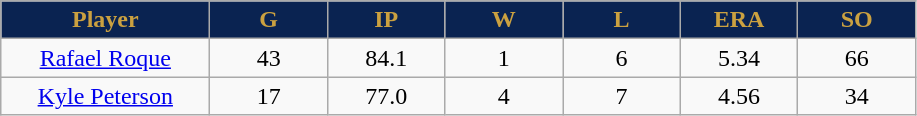<table class="wikitable sortable">
<tr>
<th style=" background:#0a2351; color:#CBA140;" width="16%">Player</th>
<th style=" background:#0a2351; color:#CBA140;" width="9%">G</th>
<th style=" background:#0a2351; color:#CBA140;" width="9%">IP</th>
<th style=" background:#0a2351; color:#CBA140;" width="9%">W</th>
<th style=" background:#0a2351; color:#CBA140;" width="9%">L</th>
<th style=" background:#0a2351; color:#CBA140;" width="9%">ERA</th>
<th style=" background:#0a2351; color:#CBA140;" width="9%">SO</th>
</tr>
<tr align=center>
<td><a href='#'>Rafael Roque</a></td>
<td>43</td>
<td>84.1</td>
<td>1</td>
<td>6</td>
<td>5.34</td>
<td>66</td>
</tr>
<tr align=center>
<td><a href='#'>Kyle Peterson</a></td>
<td>17</td>
<td>77.0</td>
<td>4</td>
<td>7</td>
<td>4.56</td>
<td>34</td>
</tr>
</table>
